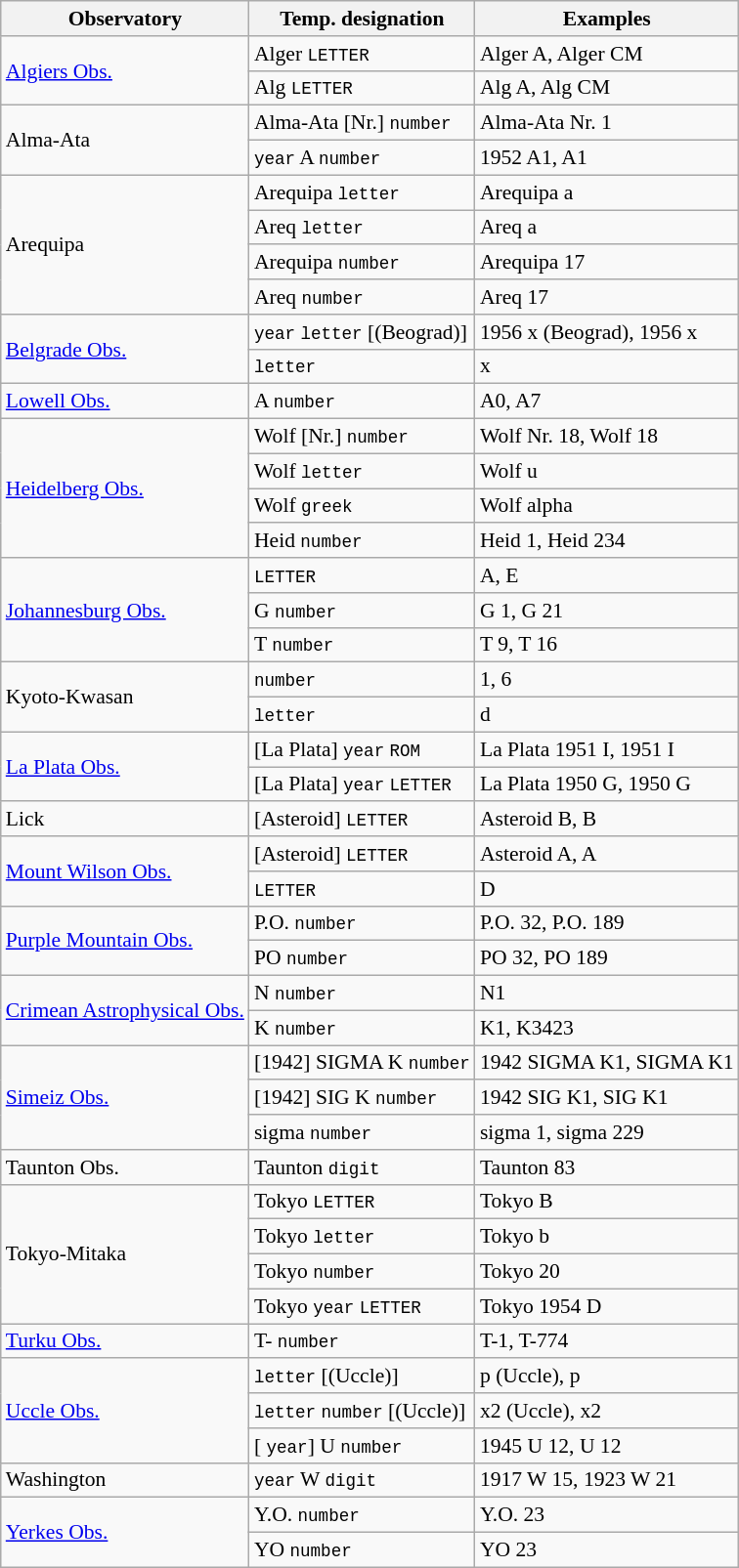<table class="wikitable" style="font-size: 0.9em;">
<tr>
<th>Observatory</th>
<th>Temp. designation</th>
<th>Examples</th>
</tr>
<tr>
<td rowspan="2"><a href='#'>Algiers Obs.</a></td>
<td>Alger <code>LETTER</code></td>
<td>Alger A, Alger CM</td>
</tr>
<tr>
<td>Alg <code>LETTER</code></td>
<td>Alg A, Alg CM</td>
</tr>
<tr>
<td rowspan="2">Alma-Ata</td>
<td>Alma-Ata [Nr.] <code>number</code></td>
<td>Alma-Ata Nr. 1</td>
</tr>
<tr>
<td><code>year</code> A <code>number</code></td>
<td>1952 A1, A1</td>
</tr>
<tr>
<td rowspan="4">Arequipa</td>
<td>Arequipa <code>letter</code></td>
<td>Arequipa a</td>
</tr>
<tr>
<td>Areq <code>letter</code></td>
<td>Areq a</td>
</tr>
<tr>
<td>Arequipa <code>number</code></td>
<td>Arequipa 17</td>
</tr>
<tr>
<td>Areq <code>number</code></td>
<td>Areq 17</td>
</tr>
<tr>
<td rowspan="2"><a href='#'>Belgrade Obs.</a></td>
<td><code>year</code> <code>letter</code> [(Beograd)]</td>
<td>1956 x (Beograd), 1956 x</td>
</tr>
<tr>
<td><code>letter</code></td>
<td>x</td>
</tr>
<tr>
<td rowspan="1"><a href='#'>Lowell Obs.</a><br></td>
<td>A <code>number</code></td>
<td>A0, A7</td>
</tr>
<tr>
<td rowspan="4"><a href='#'>Heidelberg Obs.</a></td>
<td>Wolf [Nr.] <code>number</code></td>
<td>Wolf Nr. 18, Wolf 18</td>
</tr>
<tr>
<td>Wolf <code>letter</code></td>
<td>Wolf u</td>
</tr>
<tr>
<td>Wolf <code>greek</code></td>
<td>Wolf alpha</td>
</tr>
<tr>
<td>Heid <code>number</code></td>
<td>Heid 1, Heid 234</td>
</tr>
<tr>
<td rowspan="3"><a href='#'>Johannesburg Obs.</a></td>
<td><code>LETTER</code></td>
<td>A, E</td>
</tr>
<tr>
<td>G <code>number</code></td>
<td>G 1, G 21</td>
</tr>
<tr>
<td>T <code>number</code></td>
<td>T 9, T 16</td>
</tr>
<tr>
<td rowspan="2">Kyoto-Kwasan</td>
<td><code>number</code></td>
<td>1, 6</td>
</tr>
<tr>
<td><code>letter</code></td>
<td>d</td>
</tr>
<tr>
<td rowspan="2"><a href='#'>La Plata Obs.</a></td>
<td>[La Plata] <code>year</code> <code>ROM</code></td>
<td>La Plata 1951 I, 1951 I</td>
</tr>
<tr>
<td>[La Plata] <code>year</code> <code>LETTER</code></td>
<td>La Plata 1950 G, 1950 G</td>
</tr>
<tr>
<td rowspan="1">Lick</td>
<td>[Asteroid] <code>LETTER</code></td>
<td>Asteroid B, B</td>
</tr>
<tr>
<td rowspan="2"><a href='#'>Mount Wilson Obs.</a></td>
<td>[Asteroid] <code>LETTER</code></td>
<td>Asteroid A, A</td>
</tr>
<tr>
<td><code>LETTER</code></td>
<td>D</td>
</tr>
<tr>
<td rowspan="2"><a href='#'>Purple Mountain Obs.</a><br></td>
<td>P.O. <code>number</code></td>
<td>P.O. 32, P.O. 189</td>
</tr>
<tr>
<td>PO <code>number</code></td>
<td>PO 32, PO 189</td>
</tr>
<tr>
<td rowspan="2"><a href='#'>Crimean Astrophysical Obs.</a><br></td>
<td>N <code>number</code></td>
<td>N1</td>
</tr>
<tr>
<td>K <code>number</code></td>
<td>K1, K3423</td>
</tr>
<tr>
<td rowspan="3"><a href='#'>Simeiz Obs.</a></td>
<td>[1942] SIGMA K <code>number</code></td>
<td>1942 SIGMA K1, SIGMA K1</td>
</tr>
<tr>
<td>[1942] SIG K <code>number</code></td>
<td>1942 SIG K1, SIG K1</td>
</tr>
<tr>
<td>sigma <code>number</code></td>
<td>sigma 1, sigma 229</td>
</tr>
<tr>
<td rowspan="1">Taunton Obs.</td>
<td>Taunton <code>digit</code></td>
<td>Taunton 83</td>
</tr>
<tr>
<td rowspan="4">Tokyo-Mitaka</td>
<td>Tokyo <code>LETTER</code></td>
<td>Tokyo B</td>
</tr>
<tr>
<td>Tokyo <code>letter</code></td>
<td>Tokyo b</td>
</tr>
<tr>
<td>Tokyo <code>number</code></td>
<td>Tokyo 20</td>
</tr>
<tr>
<td>Tokyo <code>year</code> <code>LETTER</code></td>
<td>Tokyo 1954 D</td>
</tr>
<tr>
<td rowspan="1"><a href='#'>Turku Obs.</a></td>
<td>T- <code>number</code></td>
<td>T-1, T-774</td>
</tr>
<tr>
<td rowspan="3"><a href='#'>Uccle Obs.</a></td>
<td><code>letter</code> [(Uccle)]</td>
<td>p (Uccle), p</td>
</tr>
<tr>
<td><code>letter</code> <code>number</code> [(Uccle)]</td>
<td>x2 (Uccle), x2</td>
</tr>
<tr>
<td>[ <code>year</code>] U <code>number</code></td>
<td>1945 U 12, U 12</td>
</tr>
<tr>
<td rowspan="1">Washington</td>
<td><code>year</code> W <code>digit</code></td>
<td>1917 W 15, 1923 W 21</td>
</tr>
<tr>
<td rowspan="2"><a href='#'>Yerkes Obs.</a></td>
<td>Y.O. <code>number</code></td>
<td>Y.O. 23</td>
</tr>
<tr>
<td>YO <code>number</code></td>
<td>YO 23</td>
</tr>
</table>
